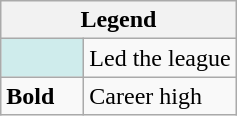<table class="wikitable mw-collapsible mw-collapsed">
<tr>
<th colspan="2">Legend</th>
</tr>
<tr>
<td style="background:#cfecec; width:3em;"></td>
<td>Led the league</td>
</tr>
<tr>
<td><strong>Bold</strong></td>
<td>Career high</td>
</tr>
</table>
